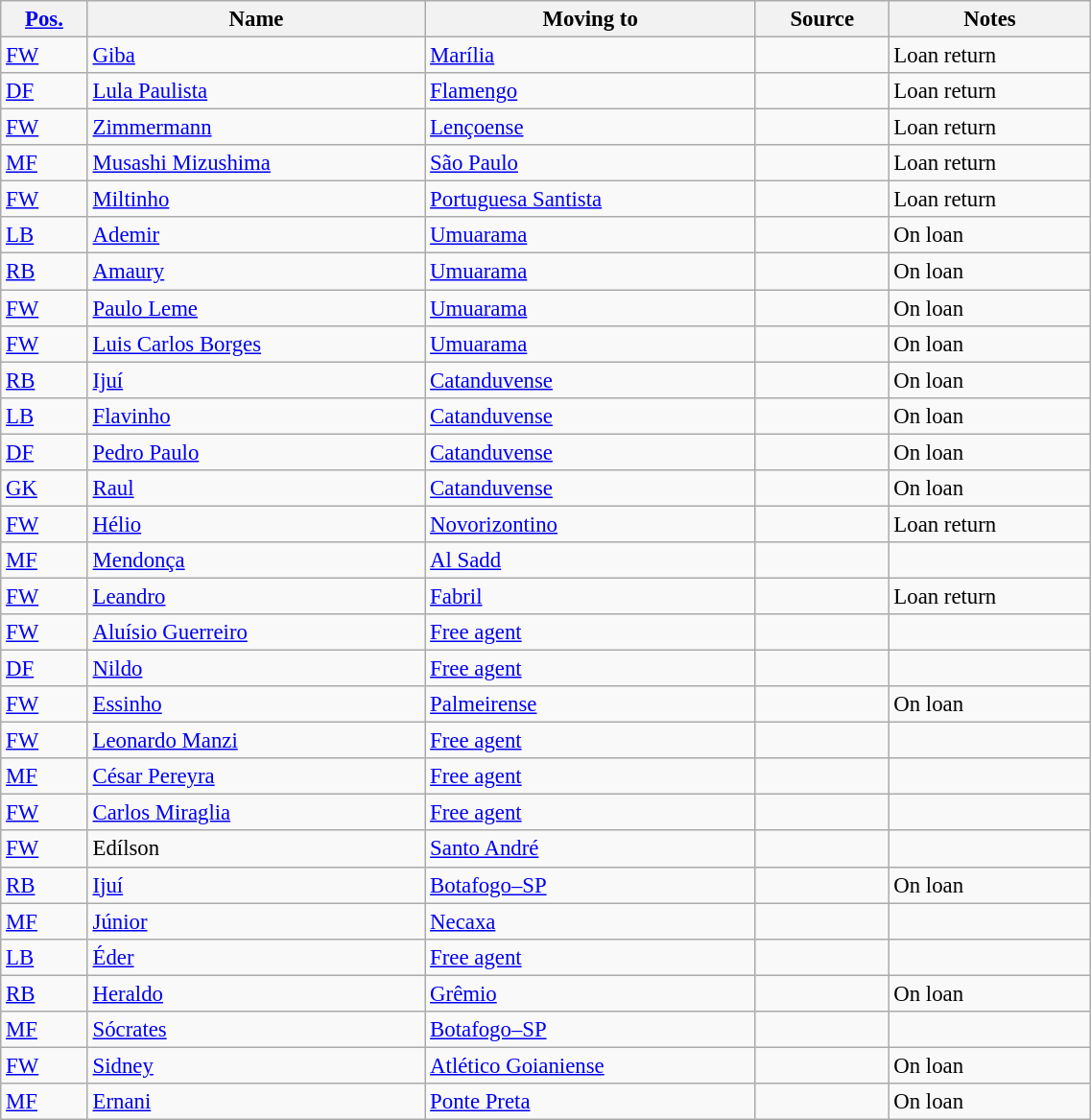<table class="wikitable sortable" style="width:60%; text-align:center; font-size:95%; text-align:left;">
<tr>
<th><a href='#'>Pos.</a></th>
<th>Name</th>
<th>Moving to</th>
<th>Source</th>
<th>Notes</th>
</tr>
<tr>
<td><a href='#'>FW</a></td>
<td style="text-align:left;"> <a href='#'>Giba</a></td>
<td style="text-align:left;"><a href='#'>Marília</a></td>
<td></td>
<td>Loan return</td>
</tr>
<tr>
<td><a href='#'>DF</a></td>
<td style="text-align:left;"> <a href='#'>Lula Paulista</a></td>
<td style="text-align:left;"><a href='#'>Flamengo</a></td>
<td></td>
<td>Loan return</td>
</tr>
<tr>
<td><a href='#'>FW</a></td>
<td style="text-align:left;"> <a href='#'>Zimmermann</a></td>
<td style="text-align:left;"><a href='#'>Lençoense</a></td>
<td></td>
<td>Loan return</td>
</tr>
<tr>
<td><a href='#'>MF</a></td>
<td style="text-align:left;"> <a href='#'>Musashi Mizushima</a></td>
<td style="text-align:left;"><a href='#'>São Paulo</a></td>
<td></td>
<td>Loan return</td>
</tr>
<tr>
<td><a href='#'>FW</a></td>
<td style="text-align:left;"> <a href='#'>Miltinho</a></td>
<td style="text-align:left;"><a href='#'>Portuguesa Santista</a></td>
<td></td>
<td>Loan return</td>
</tr>
<tr>
<td><a href='#'>LB</a></td>
<td style="text-align:left;"> <a href='#'>Ademir</a></td>
<td style="text-align:left;"><a href='#'>Umuarama</a></td>
<td></td>
<td>On loan</td>
</tr>
<tr>
<td><a href='#'>RB</a></td>
<td style="text-align:left;"> <a href='#'>Amaury</a></td>
<td style="text-align:left;"><a href='#'>Umuarama</a></td>
<td></td>
<td>On loan</td>
</tr>
<tr>
<td><a href='#'>FW</a></td>
<td style="text-align:left;"> <a href='#'>Paulo Leme</a></td>
<td style="text-align:left;"><a href='#'>Umuarama</a></td>
<td></td>
<td>On loan</td>
</tr>
<tr>
<td><a href='#'>FW</a></td>
<td style="text-align:left;"> <a href='#'>Luis Carlos Borges</a></td>
<td style="text-align:left;"><a href='#'>Umuarama</a></td>
<td></td>
<td>On loan</td>
</tr>
<tr>
<td><a href='#'>RB</a></td>
<td style="text-align:left;"> <a href='#'>Ijuí</a></td>
<td style="text-align:left;"><a href='#'>Catanduvense</a></td>
<td></td>
<td>On loan</td>
</tr>
<tr>
<td><a href='#'>LB</a></td>
<td style="text-align:left;"> <a href='#'>Flavinho</a></td>
<td style="text-align:left;"><a href='#'>Catanduvense</a></td>
<td></td>
<td>On loan</td>
</tr>
<tr>
<td><a href='#'>DF</a></td>
<td style="text-align:left;"> <a href='#'>Pedro Paulo</a></td>
<td style="text-align:left;"><a href='#'>Catanduvense</a></td>
<td></td>
<td>On loan</td>
</tr>
<tr>
<td><a href='#'>GK</a></td>
<td style="text-align:left;"> <a href='#'>Raul</a></td>
<td style="text-align:left;"><a href='#'>Catanduvense</a></td>
<td></td>
<td>On loan</td>
</tr>
<tr>
<td><a href='#'>FW</a></td>
<td style="text-align:left;"> <a href='#'>Hélio</a></td>
<td style="text-align:left;"><a href='#'>Novorizontino</a></td>
<td></td>
<td>Loan return</td>
</tr>
<tr>
<td><a href='#'>MF</a></td>
<td style="text-align:left;"> <a href='#'>Mendonça</a></td>
<td style="text-align:left;"><a href='#'>Al Sadd</a> </td>
<td></td>
<td></td>
</tr>
<tr>
<td><a href='#'>FW</a></td>
<td style="text-align:left;"> <a href='#'>Leandro</a></td>
<td style="text-align:left;"><a href='#'>Fabril</a></td>
<td></td>
<td>Loan return</td>
</tr>
<tr>
<td><a href='#'>FW</a></td>
<td style="text-align:left;"> <a href='#'>Aluísio Guerreiro</a></td>
<td style="text-align:left;"><a href='#'>Free agent</a></td>
<td></td>
<td></td>
</tr>
<tr>
<td><a href='#'>DF</a></td>
<td style="text-align:left;"> <a href='#'>Nildo</a></td>
<td style="text-align:left;"><a href='#'>Free agent</a></td>
<td></td>
<td></td>
</tr>
<tr>
<td><a href='#'>FW</a></td>
<td style="text-align:left;"> <a href='#'>Essinho</a></td>
<td style="text-align:left;"><a href='#'>Palmeirense</a></td>
<td></td>
<td>On loan</td>
</tr>
<tr>
<td><a href='#'>FW</a></td>
<td style="text-align:left;"> <a href='#'>Leonardo Manzi</a></td>
<td style="text-align:left;"><a href='#'>Free agent</a></td>
<td></td>
<td></td>
</tr>
<tr>
<td><a href='#'>MF</a></td>
<td style="text-align:left;"> <a href='#'>César Pereyra</a></td>
<td style="text-align:left;"><a href='#'>Free agent</a></td>
<td></td>
<td></td>
</tr>
<tr>
<td><a href='#'>FW</a></td>
<td style="text-align:left;"> <a href='#'>Carlos Miraglia</a></td>
<td style="text-align:left;"><a href='#'>Free agent</a></td>
<td></td>
<td></td>
</tr>
<tr>
<td><a href='#'>FW</a></td>
<td style="text-align:left;"> Edílson</td>
<td style="text-align:left;"><a href='#'>Santo André</a></td>
<td></td>
<td></td>
</tr>
<tr>
<td><a href='#'>RB</a></td>
<td style="text-align:left;"> <a href='#'>Ijuí</a></td>
<td style="text-align:left;"><a href='#'>Botafogo–SP</a></td>
<td></td>
<td>On loan</td>
</tr>
<tr>
<td><a href='#'>MF</a></td>
<td style="text-align:left;"> <a href='#'>Júnior</a></td>
<td style="text-align:left;"><a href='#'>Necaxa</a> </td>
<td></td>
<td></td>
</tr>
<tr>
<td><a href='#'>LB</a></td>
<td style="text-align:left;"> <a href='#'>Éder</a></td>
<td style="text-align:left;"><a href='#'>Free agent</a></td>
<td></td>
<td></td>
</tr>
<tr>
<td><a href='#'>RB</a></td>
<td style="text-align:left;"> <a href='#'>Heraldo</a></td>
<td style="text-align:left;"><a href='#'>Grêmio</a></td>
<td></td>
<td>On loan</td>
</tr>
<tr>
<td><a href='#'>MF</a></td>
<td style="text-align:left;"> <a href='#'>Sócrates</a></td>
<td style="text-align:left;"><a href='#'>Botafogo–SP</a></td>
<td></td>
<td></td>
</tr>
<tr>
<td><a href='#'>FW</a></td>
<td style="text-align:left;"> <a href='#'>Sidney</a></td>
<td style="text-align:left;"><a href='#'>Atlético Goianiense</a></td>
<td></td>
<td>On loan</td>
</tr>
<tr>
<td><a href='#'>MF</a></td>
<td style="text-align:left;"> <a href='#'>Ernani</a></td>
<td style="text-align:left;"><a href='#'>Ponte Preta</a></td>
<td></td>
<td>On loan</td>
</tr>
</table>
